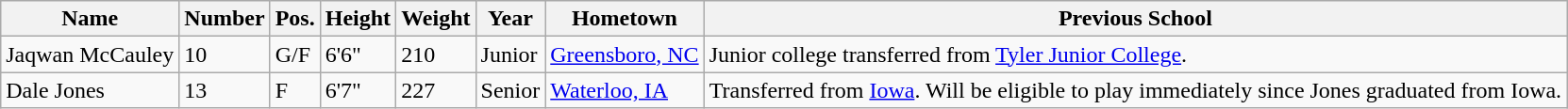<table class="wikitable sortable" border="1">
<tr>
<th>Name</th>
<th>Number</th>
<th>Pos.</th>
<th>Height</th>
<th>Weight</th>
<th>Year</th>
<th>Hometown</th>
<th class="unsortable">Previous School</th>
</tr>
<tr>
<td>Jaqwan McCauley</td>
<td>10</td>
<td>G/F</td>
<td>6'6"</td>
<td>210</td>
<td>Junior</td>
<td><a href='#'>Greensboro, NC</a></td>
<td>Junior college transferred from <a href='#'>Tyler Junior College</a>.</td>
</tr>
<tr>
<td>Dale Jones</td>
<td>13</td>
<td>F</td>
<td>6'7"</td>
<td>227</td>
<td>Senior</td>
<td><a href='#'>Waterloo, IA</a></td>
<td>Transferred from <a href='#'>Iowa</a>. Will be eligible to play immediately since Jones graduated from Iowa.</td>
</tr>
</table>
